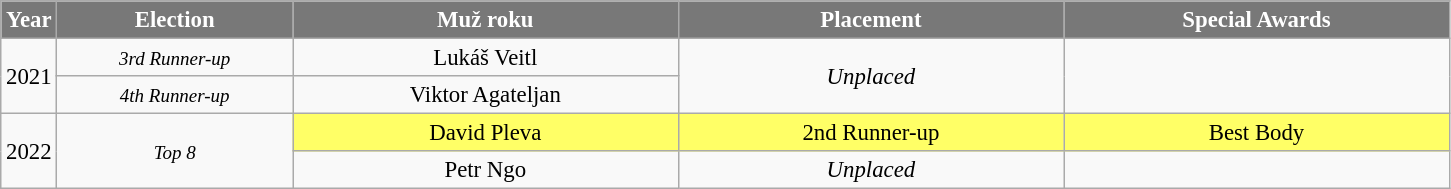<table class="wikitable sortable" style="font-size: 95%; text-align:center">
<tr>
<th width="30" style="background-color:#787878;color:#FFFFFF;">Year</th>
<th width="150" style="background-color:#787878;color:#FFFFFF;">Election</th>
<th width="250" style="background-color:#787878;color:#FFFFFF;">Muž roku</th>
<th width="250" style="background-color:#787878;color:#FFFFFF;">Placement</th>
<th width="250" style="background-color:#787878;color:#FFFFFF;">Special Awards</th>
</tr>
<tr>
<td rowspan=2>2021</td>
<td><small><em>3rd Runner-up</em></small></td>
<td>Lukáš Veitl</td>
<td rowspan=2><em>Unplaced</em></td>
<td rowspan=2></td>
</tr>
<tr>
<td><small><em>4th Runner-up</em></small></td>
<td>Viktor Agateljan</td>
</tr>
<tr>
<td rowspan=2>2022</td>
<td rowspan=3><small><em>Top 8</em></small></td>
<td style="background:#FFFF66;">David Pleva</td>
<td style="background:#FFFF66;">2nd Runner-up</td>
<td style="background:#FFFF66;">Best Body</td>
</tr>
<tr>
<td>Petr Ngo</td>
<td><em>Unplaced</em></td>
<td></td>
</tr>
</table>
